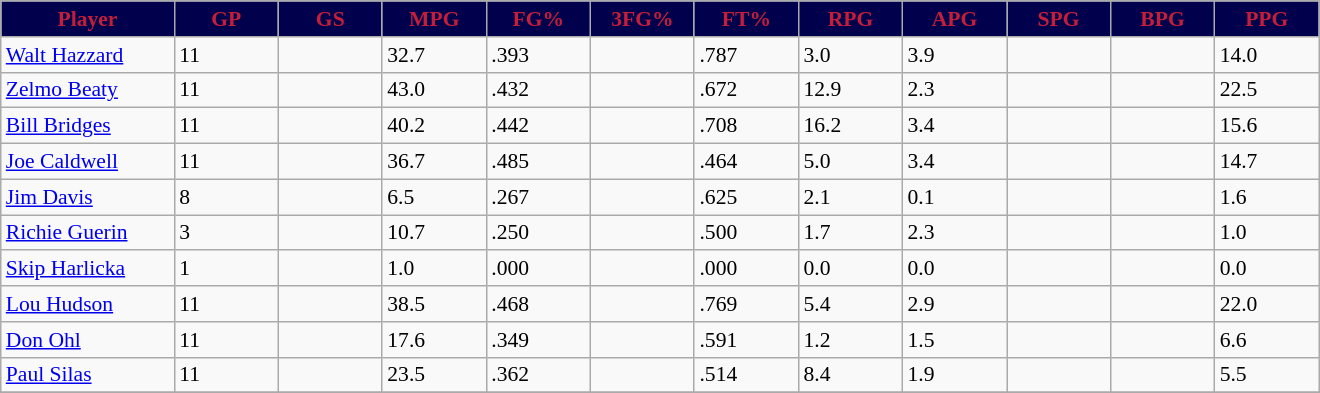<table class="wikitable sortable" style="font-size: 90%">
<tr>
<th style="background:#00004d;color:#C41E3A;" width="10%">Player</th>
<th style="background:#00004d;color:#C41E3A;" width="6%">GP</th>
<th style="background:#00004d;color:#C41E3A;" width="6%">GS</th>
<th style="background:#00004d;color:#C41E3A;" width="6%">MPG</th>
<th style="background:#00004d;color:#C41E3A;" width="6%">FG%</th>
<th style="background:#00004d;color:#C41E3A;" width="6%">3FG%</th>
<th style="background:#00004d;color:#C41E3A;" width="6%">FT%</th>
<th style="background:#00004d;color:#C41E3A;" width="6%">RPG</th>
<th style="background:#00004d;color:#C41E3A;" width="6%">APG</th>
<th style="background:#00004d;color:#C41E3A;" width="6%">SPG</th>
<th style="background:#00004d;color:#C41E3A;" width="6%">BPG</th>
<th style="background:#00004d;color:#C41E3A;" width="6%">PPG</th>
</tr>
<tr>
<td><a href='#'>Walt Hazzard</a></td>
<td>11</td>
<td></td>
<td>32.7</td>
<td>.393</td>
<td></td>
<td>.787</td>
<td>3.0</td>
<td>3.9</td>
<td></td>
<td></td>
<td>14.0</td>
</tr>
<tr>
<td><a href='#'>Zelmo Beaty</a></td>
<td>11</td>
<td></td>
<td>43.0</td>
<td>.432</td>
<td></td>
<td>.672</td>
<td>12.9</td>
<td>2.3</td>
<td></td>
<td></td>
<td>22.5</td>
</tr>
<tr>
<td><a href='#'>Bill Bridges</a></td>
<td>11</td>
<td></td>
<td>40.2</td>
<td>.442</td>
<td></td>
<td>.708</td>
<td>16.2</td>
<td>3.4</td>
<td></td>
<td></td>
<td>15.6</td>
</tr>
<tr>
<td><a href='#'>Joe Caldwell</a></td>
<td>11</td>
<td></td>
<td>36.7</td>
<td>.485</td>
<td></td>
<td>.464</td>
<td>5.0</td>
<td>3.4</td>
<td></td>
<td></td>
<td>14.7</td>
</tr>
<tr>
<td><a href='#'>Jim Davis</a></td>
<td>8</td>
<td></td>
<td>6.5</td>
<td>.267</td>
<td></td>
<td>.625</td>
<td>2.1</td>
<td>0.1</td>
<td></td>
<td></td>
<td>1.6</td>
</tr>
<tr>
<td><a href='#'>Richie Guerin</a></td>
<td>3</td>
<td></td>
<td>10.7</td>
<td>.250</td>
<td></td>
<td>.500</td>
<td>1.7</td>
<td>2.3</td>
<td></td>
<td></td>
<td>1.0</td>
</tr>
<tr>
<td><a href='#'>Skip Harlicka</a></td>
<td>1</td>
<td></td>
<td>1.0</td>
<td>.000</td>
<td></td>
<td>.000</td>
<td>0.0</td>
<td>0.0</td>
<td></td>
<td></td>
<td>0.0</td>
</tr>
<tr>
<td><a href='#'>Lou Hudson</a></td>
<td>11</td>
<td></td>
<td>38.5</td>
<td>.468</td>
<td></td>
<td>.769</td>
<td>5.4</td>
<td>2.9</td>
<td></td>
<td></td>
<td>22.0</td>
</tr>
<tr>
<td><a href='#'>Don Ohl</a></td>
<td>11</td>
<td></td>
<td>17.6</td>
<td>.349</td>
<td></td>
<td>.591</td>
<td>1.2</td>
<td>1.5</td>
<td></td>
<td></td>
<td>6.6</td>
</tr>
<tr>
<td><a href='#'>Paul Silas</a></td>
<td>11</td>
<td></td>
<td>23.5</td>
<td>.362</td>
<td></td>
<td>.514</td>
<td>8.4</td>
<td>1.9</td>
<td></td>
<td></td>
<td>5.5</td>
</tr>
<tr>
</tr>
</table>
